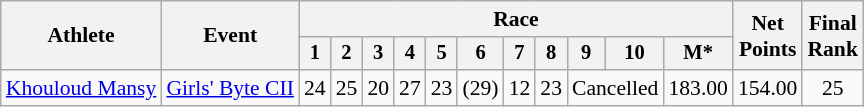<table class="wikitable" style="font-size:90%">
<tr>
<th rowspan="2">Athlete</th>
<th rowspan="2">Event</th>
<th colspan=11>Race</th>
<th rowspan=2>Net<br>Points</th>
<th rowspan=2>Final <br>Rank</th>
</tr>
<tr style="font-size:95%">
<th>1</th>
<th>2</th>
<th>3</th>
<th>4</th>
<th>5</th>
<th>6</th>
<th>7</th>
<th>8</th>
<th>9</th>
<th>10</th>
<th>M*</th>
</tr>
<tr align=center>
<td align=left><a href='#'>Khouloud Mansy</a></td>
<td align=left><a href='#'>Girls' Byte CII</a></td>
<td>24</td>
<td>25</td>
<td>20</td>
<td>27</td>
<td>23</td>
<td>(29)</td>
<td>12</td>
<td>23</td>
<td colspan=2>Cancelled</td>
<td>183.00</td>
<td>154.00</td>
<td>25</td>
</tr>
</table>
